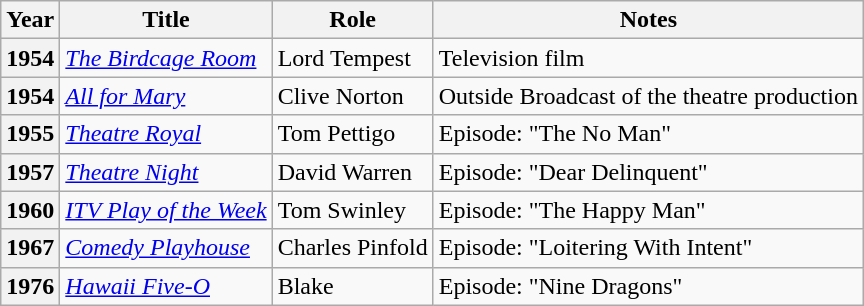<table class="wikitable plainrowheaders sortable">
<tr>
<th scope="col">Year</th>
<th scope="col">Title</th>
<th scope="col">Role</th>
<th scope="col" class="unsortable">Notes</th>
</tr>
<tr>
<th scope="row">1954</th>
<td><em><a href='#'>The Birdcage Room</a></em></td>
<td>Lord Tempest</td>
<td>Television film</td>
</tr>
<tr>
<th scope="row">1954</th>
<td><em><a href='#'>All for Mary</a></em></td>
<td>Clive Norton</td>
<td>Outside Broadcast of the theatre production</td>
</tr>
<tr>
<th scope="row">1955</th>
<td><em><a href='#'>Theatre Royal</a></em></td>
<td>Tom Pettigo</td>
<td>Episode: "The No Man"</td>
</tr>
<tr>
<th scope="row">1957</th>
<td><em><a href='#'>Theatre Night</a></em></td>
<td>David Warren</td>
<td>Episode: "Dear Delinquent"</td>
</tr>
<tr>
<th scope="row">1960</th>
<td><em><a href='#'>ITV Play of the Week</a></em></td>
<td>Tom Swinley</td>
<td>Episode: "The Happy Man"</td>
</tr>
<tr>
<th scope="row">1967</th>
<td><em><a href='#'>Comedy Playhouse</a></em></td>
<td>Charles Pinfold</td>
<td>Episode: "Loitering With Intent"</td>
</tr>
<tr>
<th scope="row">1976</th>
<td><em><a href='#'>Hawaii Five-O</a></em></td>
<td>Blake</td>
<td>Episode: "Nine Dragons"</td>
</tr>
</table>
